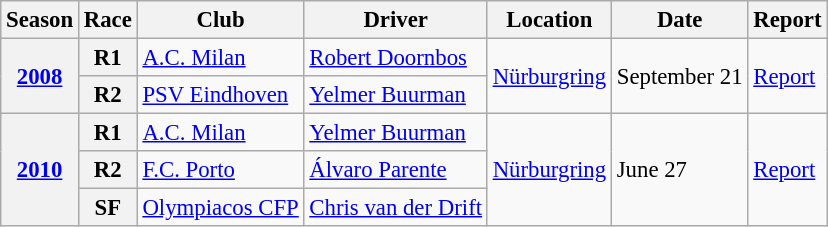<table class="wikitable" style="font-size: 95%;">
<tr>
<th>Season</th>
<th>Race</th>
<th>Club</th>
<th>Driver</th>
<th>Location</th>
<th>Date</th>
<th>Report</th>
</tr>
<tr>
<th rowspan=2><a href='#'>2008</a></th>
<th>R1</th>
<td> <a href='#'>A.C. Milan</a></td>
<td> <a href='#'>Robert Doornbos</a></td>
<td rowspan=2><a href='#'>Nürburgring</a></td>
<td rowspan=2>September 21</td>
<td rowspan=2><a href='#'>Report</a></td>
</tr>
<tr>
<th>R2</th>
<td> <a href='#'>PSV Eindhoven</a></td>
<td> <a href='#'>Yelmer Buurman</a></td>
</tr>
<tr>
<th rowspan=3><a href='#'>2010</a></th>
<th>R1</th>
<td> <a href='#'>A.C. Milan</a></td>
<td> <a href='#'>Yelmer Buurman</a></td>
<td rowspan=3><a href='#'>Nürburgring</a></td>
<td rowspan=3>June 27</td>
<td rowspan=3><a href='#'>Report</a></td>
</tr>
<tr>
<th>R2</th>
<td> <a href='#'>F.C. Porto</a></td>
<td> <a href='#'>Álvaro Parente</a></td>
</tr>
<tr>
<th>SF</th>
<td> <a href='#'>Olympiacos CFP</a></td>
<td> <a href='#'>Chris van der Drift</a></td>
</tr>
</table>
